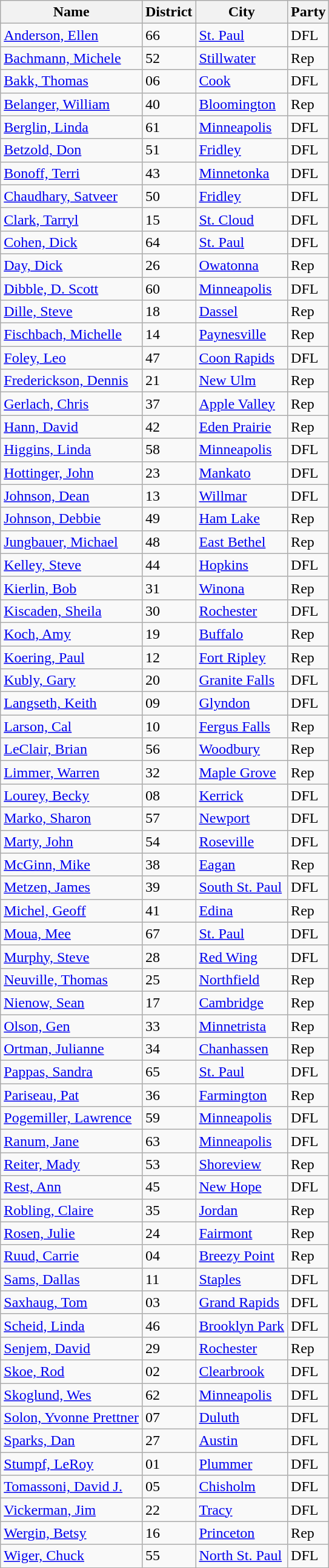<table class="wikitable sortable">
<tr>
<th>Name</th>
<th>District</th>
<th>City</th>
<th>Party</th>
</tr>
<tr>
<td><a href='#'>Anderson, Ellen</a></td>
<td>66</td>
<td><a href='#'>St. Paul</a></td>
<td>DFL</td>
</tr>
<tr>
<td><a href='#'>Bachmann, Michele</a></td>
<td>52</td>
<td><a href='#'>Stillwater</a></td>
<td>Rep</td>
</tr>
<tr>
<td><a href='#'>Bakk, Thomas</a></td>
<td>06</td>
<td><a href='#'>Cook</a></td>
<td>DFL</td>
</tr>
<tr>
<td><a href='#'>Belanger, William</a></td>
<td>40</td>
<td><a href='#'>Bloomington</a></td>
<td>Rep</td>
</tr>
<tr>
<td><a href='#'>Berglin, Linda</a></td>
<td>61</td>
<td><a href='#'>Minneapolis</a></td>
<td>DFL</td>
</tr>
<tr>
<td><a href='#'>Betzold, Don</a></td>
<td>51</td>
<td><a href='#'>Fridley</a></td>
<td>DFL</td>
</tr>
<tr>
<td><a href='#'>Bonoff, Terri</a></td>
<td>43</td>
<td><a href='#'>Minnetonka</a></td>
<td>DFL</td>
</tr>
<tr>
<td><a href='#'>Chaudhary, Satveer</a></td>
<td>50</td>
<td><a href='#'>Fridley</a></td>
<td>DFL</td>
</tr>
<tr>
<td><a href='#'>Clark, Tarryl</a></td>
<td>15</td>
<td><a href='#'>St. Cloud</a></td>
<td>DFL</td>
</tr>
<tr>
<td><a href='#'>Cohen, Dick</a></td>
<td>64</td>
<td><a href='#'>St. Paul</a></td>
<td>DFL</td>
</tr>
<tr>
<td><a href='#'>Day, Dick</a></td>
<td>26</td>
<td><a href='#'>Owatonna</a></td>
<td>Rep</td>
</tr>
<tr>
<td><a href='#'>Dibble, D. Scott</a></td>
<td>60</td>
<td><a href='#'>Minneapolis</a></td>
<td>DFL</td>
</tr>
<tr>
<td><a href='#'>Dille, Steve</a></td>
<td>18</td>
<td><a href='#'>Dassel</a></td>
<td>Rep</td>
</tr>
<tr>
<td><a href='#'>Fischbach, Michelle</a></td>
<td>14</td>
<td><a href='#'>Paynesville</a></td>
<td>Rep</td>
</tr>
<tr>
<td><a href='#'>Foley, Leo</a></td>
<td>47</td>
<td><a href='#'>Coon Rapids</a></td>
<td>DFL</td>
</tr>
<tr>
<td><a href='#'>Frederickson, Dennis</a></td>
<td>21</td>
<td><a href='#'>New Ulm</a></td>
<td>Rep</td>
</tr>
<tr>
<td><a href='#'>Gerlach, Chris</a></td>
<td>37</td>
<td><a href='#'>Apple Valley</a></td>
<td>Rep</td>
</tr>
<tr>
<td><a href='#'>Hann, David</a></td>
<td>42</td>
<td><a href='#'>Eden Prairie</a></td>
<td>Rep</td>
</tr>
<tr>
<td><a href='#'>Higgins, Linda</a></td>
<td>58</td>
<td><a href='#'>Minneapolis</a></td>
<td>DFL</td>
</tr>
<tr>
<td><a href='#'>Hottinger, John</a></td>
<td>23</td>
<td><a href='#'>Mankato</a></td>
<td>DFL</td>
</tr>
<tr>
<td><a href='#'>Johnson, Dean</a></td>
<td>13</td>
<td><a href='#'>Willmar</a></td>
<td>DFL</td>
</tr>
<tr>
<td><a href='#'>Johnson, Debbie</a></td>
<td>49</td>
<td><a href='#'>Ham Lake</a></td>
<td>Rep</td>
</tr>
<tr>
<td><a href='#'>Jungbauer, Michael</a></td>
<td>48</td>
<td><a href='#'>East Bethel</a></td>
<td>Rep</td>
</tr>
<tr>
<td><a href='#'>Kelley, Steve</a></td>
<td>44</td>
<td><a href='#'>Hopkins</a></td>
<td>DFL</td>
</tr>
<tr>
<td><a href='#'>Kierlin, Bob</a></td>
<td>31</td>
<td><a href='#'>Winona</a></td>
<td>Rep</td>
</tr>
<tr>
<td><a href='#'>Kiscaden, Sheila</a></td>
<td>30</td>
<td><a href='#'>Rochester</a></td>
<td>DFL</td>
</tr>
<tr>
<td><a href='#'>Koch, Amy</a></td>
<td>19</td>
<td><a href='#'>Buffalo</a></td>
<td>Rep</td>
</tr>
<tr>
<td><a href='#'>Koering, Paul</a></td>
<td>12</td>
<td><a href='#'>Fort Ripley</a></td>
<td>Rep</td>
</tr>
<tr>
<td><a href='#'>Kubly, Gary</a></td>
<td>20</td>
<td><a href='#'>Granite Falls</a></td>
<td>DFL</td>
</tr>
<tr>
<td><a href='#'>Langseth, Keith</a></td>
<td>09</td>
<td><a href='#'>Glyndon</a></td>
<td>DFL</td>
</tr>
<tr>
<td><a href='#'>Larson, Cal</a></td>
<td>10</td>
<td><a href='#'>Fergus Falls</a></td>
<td>Rep</td>
</tr>
<tr>
<td><a href='#'>LeClair, Brian</a></td>
<td>56</td>
<td><a href='#'>Woodbury</a></td>
<td>Rep</td>
</tr>
<tr>
<td><a href='#'>Limmer, Warren</a></td>
<td>32</td>
<td><a href='#'>Maple Grove</a></td>
<td>Rep</td>
</tr>
<tr>
<td><a href='#'>Lourey, Becky</a></td>
<td>08</td>
<td><a href='#'>Kerrick</a></td>
<td>DFL</td>
</tr>
<tr>
<td><a href='#'>Marko, Sharon</a></td>
<td>57</td>
<td><a href='#'>Newport</a></td>
<td>DFL</td>
</tr>
<tr>
<td><a href='#'>Marty, John</a></td>
<td>54</td>
<td><a href='#'>Roseville</a></td>
<td>DFL</td>
</tr>
<tr>
<td><a href='#'>McGinn, Mike</a></td>
<td>38</td>
<td><a href='#'>Eagan</a></td>
<td>Rep</td>
</tr>
<tr>
<td><a href='#'>Metzen, James</a></td>
<td>39</td>
<td><a href='#'>South St. Paul</a></td>
<td>DFL</td>
</tr>
<tr>
<td><a href='#'>Michel, Geoff</a></td>
<td>41</td>
<td><a href='#'>Edina</a></td>
<td>Rep</td>
</tr>
<tr>
<td><a href='#'>Moua, Mee</a></td>
<td>67</td>
<td><a href='#'>St. Paul</a></td>
<td>DFL</td>
</tr>
<tr>
<td><a href='#'>Murphy, Steve</a></td>
<td>28</td>
<td><a href='#'>Red Wing</a></td>
<td>DFL</td>
</tr>
<tr>
<td><a href='#'>Neuville, Thomas</a></td>
<td>25</td>
<td><a href='#'>Northfield</a></td>
<td>Rep</td>
</tr>
<tr>
<td><a href='#'>Nienow, Sean</a></td>
<td>17</td>
<td><a href='#'>Cambridge</a></td>
<td>Rep</td>
</tr>
<tr>
<td><a href='#'>Olson, Gen</a></td>
<td>33</td>
<td><a href='#'>Minnetrista</a></td>
<td>Rep</td>
</tr>
<tr>
<td><a href='#'>Ortman, Julianne</a></td>
<td>34</td>
<td><a href='#'>Chanhassen</a></td>
<td>Rep</td>
</tr>
<tr>
<td><a href='#'>Pappas, Sandra</a></td>
<td>65</td>
<td><a href='#'>St. Paul</a></td>
<td>DFL</td>
</tr>
<tr>
<td><a href='#'>Pariseau, Pat</a></td>
<td>36</td>
<td><a href='#'>Farmington</a></td>
<td>Rep</td>
</tr>
<tr>
<td><a href='#'>Pogemiller, Lawrence</a></td>
<td>59</td>
<td><a href='#'>Minneapolis</a></td>
<td>DFL</td>
</tr>
<tr>
<td><a href='#'>Ranum, Jane</a></td>
<td>63</td>
<td><a href='#'>Minneapolis</a></td>
<td>DFL</td>
</tr>
<tr>
<td><a href='#'>Reiter, Mady</a></td>
<td>53</td>
<td><a href='#'>Shoreview</a></td>
<td>Rep</td>
</tr>
<tr>
<td><a href='#'>Rest, Ann</a></td>
<td>45</td>
<td><a href='#'>New Hope</a></td>
<td>DFL</td>
</tr>
<tr>
<td><a href='#'>Robling, Claire</a></td>
<td>35</td>
<td><a href='#'>Jordan</a></td>
<td>Rep</td>
</tr>
<tr>
<td><a href='#'>Rosen, Julie</a></td>
<td>24</td>
<td><a href='#'>Fairmont</a></td>
<td>Rep</td>
</tr>
<tr>
<td><a href='#'>Ruud, Carrie</a></td>
<td>04</td>
<td><a href='#'>Breezy Point</a></td>
<td>Rep</td>
</tr>
<tr>
<td><a href='#'>Sams, Dallas</a></td>
<td>11</td>
<td><a href='#'>Staples</a></td>
<td>DFL</td>
</tr>
<tr>
<td><a href='#'>Saxhaug, Tom</a></td>
<td>03</td>
<td><a href='#'>Grand Rapids</a></td>
<td>DFL</td>
</tr>
<tr>
<td><a href='#'>Scheid, Linda</a></td>
<td>46</td>
<td><a href='#'>Brooklyn Park</a></td>
<td>DFL</td>
</tr>
<tr>
<td><a href='#'>Senjem, David</a></td>
<td>29</td>
<td><a href='#'>Rochester</a></td>
<td>Rep</td>
</tr>
<tr>
<td><a href='#'>Skoe, Rod</a></td>
<td>02</td>
<td><a href='#'>Clearbrook</a></td>
<td>DFL</td>
</tr>
<tr>
<td><a href='#'>Skoglund, Wes</a></td>
<td>62</td>
<td><a href='#'>Minneapolis</a></td>
<td>DFL</td>
</tr>
<tr>
<td><a href='#'>Solon, Yvonne Prettner</a></td>
<td>07</td>
<td><a href='#'>Duluth</a></td>
<td>DFL</td>
</tr>
<tr>
<td><a href='#'>Sparks, Dan</a></td>
<td>27</td>
<td><a href='#'>Austin</a></td>
<td>DFL</td>
</tr>
<tr>
<td><a href='#'>Stumpf, LeRoy</a></td>
<td>01</td>
<td><a href='#'>Plummer</a></td>
<td>DFL</td>
</tr>
<tr>
<td><a href='#'>Tomassoni, David J.</a></td>
<td>05</td>
<td><a href='#'>Chisholm</a></td>
<td>DFL</td>
</tr>
<tr>
<td><a href='#'>Vickerman, Jim</a></td>
<td>22</td>
<td><a href='#'>Tracy</a></td>
<td>DFL</td>
</tr>
<tr>
<td><a href='#'>Wergin, Betsy</a></td>
<td>16</td>
<td><a href='#'>Princeton</a></td>
<td>Rep</td>
</tr>
<tr>
<td><a href='#'>Wiger, Chuck</a></td>
<td>55</td>
<td><a href='#'>North St. Paul</a></td>
<td>DFL</td>
</tr>
</table>
